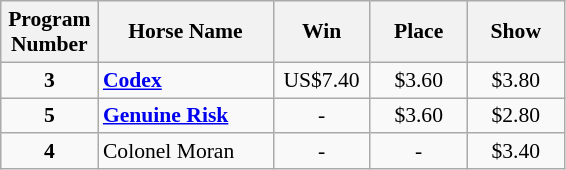<table class="wikitable sortable" style="font-size:90%">
<tr>
<th width="58px">Program <br> Number</th>
<th width="110px">Horse Name <br></th>
<th width="58px">Win <br></th>
<th width="58px">Place <br></th>
<th width="58px">Show <br></th>
</tr>
<tr>
<td align=center><strong>3</strong></td>
<td><strong><a href='#'>Codex</a></strong></td>
<td align=center>US$7.40</td>
<td align=center>$3.60</td>
<td align=center>$3.80</td>
</tr>
<tr>
<td align=center><strong>5</strong></td>
<td><strong><a href='#'>Genuine Risk</a></strong></td>
<td align=center>-</td>
<td align=center>$3.60</td>
<td align=center>$2.80</td>
</tr>
<tr>
<td align=center><strong>4</strong></td>
<td>Colonel Moran</td>
<td align=center>-</td>
<td align=center>-</td>
<td align=center>$3.40</td>
</tr>
</table>
